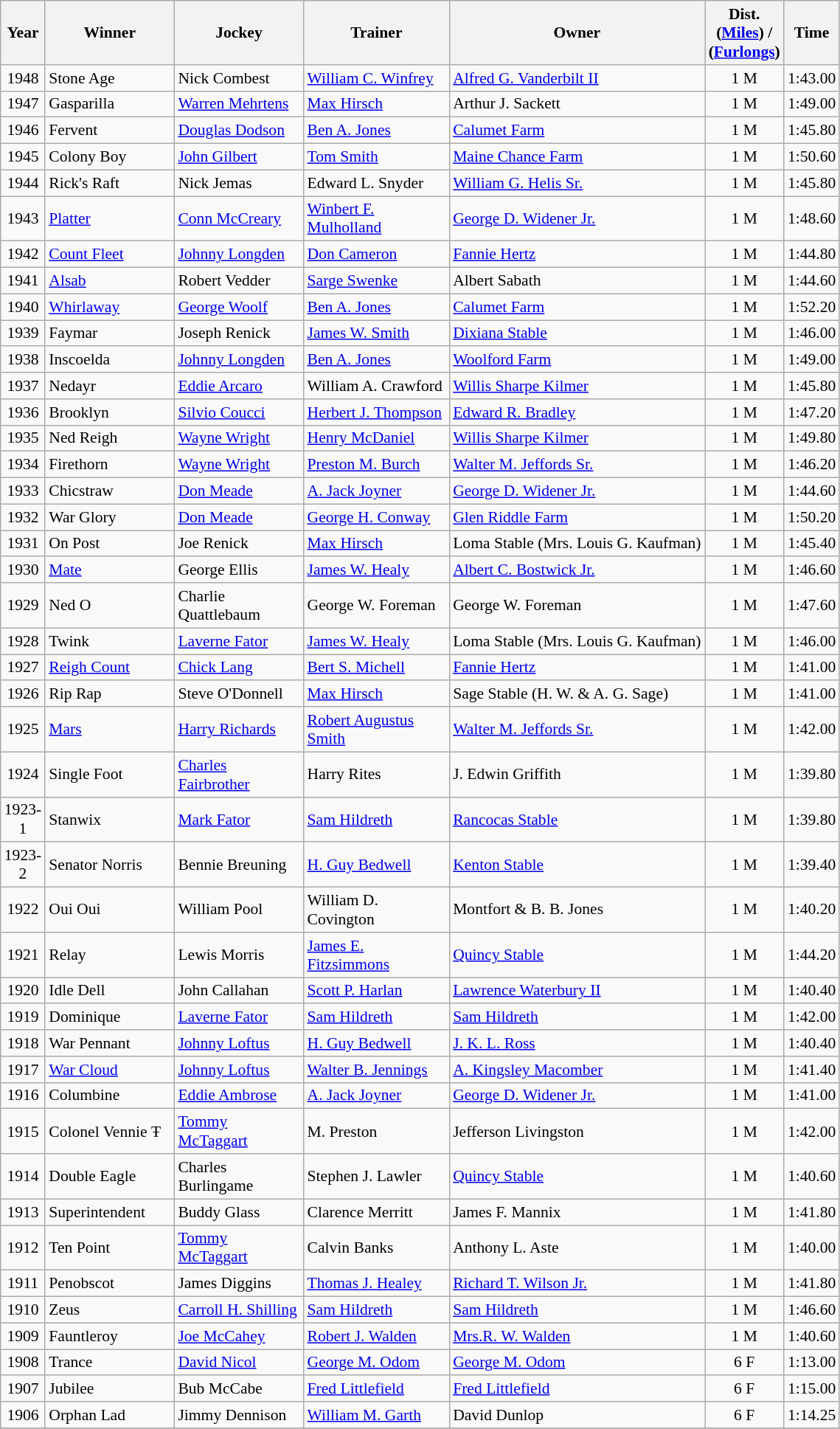<table class="wikitable sortable" style="font-size:90%">
<tr>
<th style="width:30px">Year<br></th>
<th style="width:110px">Winner<br></th>
<th style="width:110px">Jockey<br></th>
<th style="width:125px">Trainer<br></th>
<th>Owner<br></th>
<th style="width:25px">Dist.<br> <span>(<a href='#'>Miles</a>) / (<a href='#'>Furlongs</a>)</span></th>
<th style="width:25px">Time<br></th>
</tr>
<tr>
<td align=center>1948</td>
<td>Stone Age</td>
<td>Nick Combest</td>
<td><a href='#'>William C. Winfrey</a></td>
<td><a href='#'>Alfred G. Vanderbilt II</a></td>
<td align=center>1<span> M</span></td>
<td align=center>1:43.00</td>
</tr>
<tr>
<td align=center>1947</td>
<td>Gasparilla</td>
<td><a href='#'>Warren Mehrtens</a></td>
<td><a href='#'>Max Hirsch</a></td>
<td>Arthur J. Sackett</td>
<td align=center>1<span> M</span></td>
<td align=center>1:49.00</td>
</tr>
<tr>
<td align=center>1946</td>
<td>Fervent</td>
<td><a href='#'>Douglas Dodson</a></td>
<td><a href='#'>Ben A. Jones</a></td>
<td><a href='#'>Calumet Farm</a></td>
<td align=center>1<span> M</span></td>
<td align=center>1:45.80</td>
</tr>
<tr>
<td align=center>1945</td>
<td>Colony Boy</td>
<td><a href='#'>John Gilbert</a></td>
<td><a href='#'>Tom Smith</a></td>
<td><a href='#'>Maine Chance Farm</a></td>
<td align=center>1<span> M</span></td>
<td align=center>1:50.60</td>
</tr>
<tr>
<td align=center>1944</td>
<td>Rick's Raft</td>
<td>Nick Jemas</td>
<td>Edward L. Snyder</td>
<td><a href='#'>William G. Helis Sr.</a></td>
<td align=center>1<span> M</span></td>
<td align=center>1:45.80</td>
</tr>
<tr>
<td align=center>1943</td>
<td><a href='#'>Platter</a></td>
<td><a href='#'>Conn McCreary</a></td>
<td><a href='#'>Winbert F. Mulholland</a></td>
<td><a href='#'>George D. Widener Jr.</a></td>
<td align=center>1<span> M</span></td>
<td align=center>1:48.60</td>
</tr>
<tr>
<td align=center>1942</td>
<td><a href='#'>Count Fleet</a></td>
<td><a href='#'>Johnny Longden</a></td>
<td><a href='#'>Don Cameron</a></td>
<td><a href='#'>Fannie Hertz</a></td>
<td align=center>1<span> M</span></td>
<td align=center>1:44.80</td>
</tr>
<tr>
<td align=center>1941</td>
<td><a href='#'>Alsab</a></td>
<td>Robert Vedder</td>
<td><a href='#'>Sarge Swenke</a></td>
<td>Albert Sabath</td>
<td align=center>1<span> M</span></td>
<td align=center>1:44.60</td>
</tr>
<tr>
<td align=center>1940</td>
<td><a href='#'>Whirlaway</a></td>
<td><a href='#'>George Woolf</a></td>
<td><a href='#'>Ben A. Jones</a></td>
<td><a href='#'>Calumet Farm</a></td>
<td align=center>1<span> M</span></td>
<td align=center>1:52.20</td>
</tr>
<tr>
<td align=center>1939</td>
<td>Faymar</td>
<td>Joseph Renick</td>
<td><a href='#'>James W. Smith</a></td>
<td><a href='#'>Dixiana Stable</a></td>
<td align=center>1<span> M</span></td>
<td align=center>1:46.00</td>
</tr>
<tr>
<td align=center>1938</td>
<td>Inscoelda</td>
<td><a href='#'>Johnny Longden</a></td>
<td><a href='#'>Ben A. Jones</a></td>
<td><a href='#'>Woolford Farm</a></td>
<td align=center>1<span> M</span></td>
<td align=center>1:49.00</td>
</tr>
<tr>
<td align=center>1937</td>
<td>Nedayr</td>
<td><a href='#'>Eddie Arcaro</a></td>
<td>William A. Crawford</td>
<td><a href='#'>Willis Sharpe Kilmer</a></td>
<td align=center>1<span> M</span></td>
<td align=center>1:45.80</td>
</tr>
<tr>
<td align=center>1936</td>
<td>Brooklyn</td>
<td><a href='#'>Silvio Coucci</a></td>
<td><a href='#'>Herbert J. Thompson</a></td>
<td><a href='#'>Edward R. Bradley</a></td>
<td align=center>1<span> M</span></td>
<td align=center>1:47.20</td>
</tr>
<tr>
<td align=center>1935</td>
<td>Ned Reigh</td>
<td><a href='#'>Wayne Wright</a></td>
<td><a href='#'>Henry McDaniel</a></td>
<td><a href='#'>Willis Sharpe Kilmer</a></td>
<td align=center>1<span> M</span></td>
<td align=center>1:49.80</td>
</tr>
<tr>
<td align=center>1934</td>
<td>Firethorn</td>
<td><a href='#'>Wayne Wright</a></td>
<td><a href='#'>Preston M. Burch</a></td>
<td><a href='#'>Walter M. Jeffords Sr.</a></td>
<td align=center>1<span> M</span></td>
<td align=center>1:46.20</td>
</tr>
<tr>
<td align=center>1933</td>
<td>Chicstraw</td>
<td><a href='#'>Don Meade</a></td>
<td><a href='#'>A. Jack Joyner</a></td>
<td><a href='#'>George D. Widener Jr.</a></td>
<td align=center>1<span> M</span></td>
<td align=center>1:44.60</td>
</tr>
<tr>
<td align=center>1932</td>
<td>War Glory</td>
<td><a href='#'>Don Meade</a></td>
<td><a href='#'>George H. Conway</a></td>
<td><a href='#'>Glen Riddle Farm</a></td>
<td align=center>1<span> M</span></td>
<td align=center>1:50.20</td>
</tr>
<tr>
<td align=center>1931</td>
<td>On Post</td>
<td>Joe Renick</td>
<td><a href='#'>Max Hirsch</a></td>
<td>Loma Stable (Mrs. Louis G. Kaufman)</td>
<td align=center>1<span> M</span></td>
<td align=center>1:45.40</td>
</tr>
<tr>
<td align=center>1930</td>
<td><a href='#'>Mate</a></td>
<td>George Ellis</td>
<td><a href='#'>James W. Healy</a></td>
<td><a href='#'>Albert C. Bostwick Jr.</a></td>
<td align=center>1<span> M</span></td>
<td align=center>1:46.60</td>
</tr>
<tr>
<td align=center>1929</td>
<td>Ned O</td>
<td>Charlie Quattlebaum</td>
<td>George W. Foreman</td>
<td>George W. Foreman</td>
<td align=center>1<span> M</span></td>
<td align=center>1:47.60</td>
</tr>
<tr>
<td align=center>1928</td>
<td>Twink</td>
<td><a href='#'>Laverne Fator</a></td>
<td><a href='#'>James W. Healy</a></td>
<td>Loma Stable (Mrs. Louis G. Kaufman)</td>
<td align=center>1<span> M</span></td>
<td align=center>1:46.00</td>
</tr>
<tr>
<td align=center>1927</td>
<td><a href='#'>Reigh Count</a></td>
<td><a href='#'>Chick Lang</a></td>
<td><a href='#'>Bert S. Michell</a></td>
<td><a href='#'>Fannie Hertz</a></td>
<td align=center>1<span> M</span></td>
<td align=center>1:41.00</td>
</tr>
<tr>
<td align=center>1926</td>
<td>Rip Rap</td>
<td>Steve O'Donnell</td>
<td><a href='#'>Max Hirsch</a></td>
<td>Sage Stable (H. W. & A. G. Sage)</td>
<td align=center>1<span> M</span></td>
<td align=center>1:41.00</td>
</tr>
<tr>
<td align=center>1925</td>
<td><a href='#'>Mars</a></td>
<td><a href='#'>Harry Richards</a></td>
<td><a href='#'>Robert Augustus Smith</a></td>
<td><a href='#'>Walter M. Jeffords Sr.</a></td>
<td align=center>1<span> M</span></td>
<td align=center>1:42.00</td>
</tr>
<tr>
<td align=center>1924</td>
<td>Single Foot</td>
<td><a href='#'>Charles Fairbrother</a></td>
<td>Harry Rites</td>
<td>J. Edwin Griffith</td>
<td align=center>1<span> M</span></td>
<td align=center>1:39.80</td>
</tr>
<tr>
<td align=center>1923-1</td>
<td>Stanwix</td>
<td><a href='#'>Mark Fator</a></td>
<td><a href='#'>Sam Hildreth</a></td>
<td><a href='#'>Rancocas Stable</a></td>
<td align=center>1<span> M</span></td>
<td align=center>1:39.80</td>
</tr>
<tr>
<td align=center>1923-2</td>
<td>Senator Norris</td>
<td>Bennie Breuning</td>
<td><a href='#'>H. Guy Bedwell</a></td>
<td><a href='#'>Kenton Stable</a></td>
<td align=center>1<span> M</span></td>
<td align=center>1:39.40</td>
</tr>
<tr>
<td align=center>1922</td>
<td>Oui Oui</td>
<td>William Pool</td>
<td>William D. Covington</td>
<td>Montfort & B. B. Jones</td>
<td align=center>1<span> M</span></td>
<td align=center>1:40.20</td>
</tr>
<tr>
<td align=center>1921</td>
<td>Relay</td>
<td>Lewis Morris</td>
<td><a href='#'>James E. Fitzsimmons</a></td>
<td><a href='#'>Quincy Stable</a></td>
<td align=center>1<span> M</span></td>
<td align=center>1:44.20</td>
</tr>
<tr>
<td align=center>1920</td>
<td>Idle Dell</td>
<td>John Callahan</td>
<td><a href='#'>Scott P. Harlan</a></td>
<td><a href='#'>Lawrence Waterbury II</a></td>
<td align=center>1<span> M</span></td>
<td align=center>1:40.40</td>
</tr>
<tr>
<td align=center>1919</td>
<td>Dominique</td>
<td><a href='#'>Laverne Fator</a></td>
<td><a href='#'>Sam Hildreth</a></td>
<td><a href='#'>Sam Hildreth</a></td>
<td align=center>1<span> M</span></td>
<td align=center>1:42.00</td>
</tr>
<tr>
<td align=center>1918</td>
<td>War Pennant</td>
<td><a href='#'>Johnny Loftus</a></td>
<td><a href='#'>H. Guy Bedwell</a></td>
<td><a href='#'>J. K. L. Ross</a></td>
<td align=center>1<span> M</span></td>
<td align=center>1:40.40</td>
</tr>
<tr>
<td align=center>1917</td>
<td><a href='#'>War Cloud</a></td>
<td><a href='#'>Johnny Loftus</a></td>
<td><a href='#'>Walter B. Jennings</a></td>
<td><a href='#'>A. Kingsley Macomber</a></td>
<td align=center>1<span> M</span></td>
<td align=center>1:41.40</td>
</tr>
<tr>
<td align=center>1916</td>
<td>Columbine</td>
<td><a href='#'>Eddie Ambrose</a></td>
<td><a href='#'>A. Jack Joyner</a></td>
<td><a href='#'>George D. Widener Jr.</a></td>
<td align=center>1<span> M</span></td>
<td align=center>1:41.00</td>
</tr>
<tr>
<td align=center>1915</td>
<td>Colonel Vennie Ŧ</td>
<td><a href='#'>Tommy McTaggart</a></td>
<td>M. Preston</td>
<td>Jefferson Livingston</td>
<td align=center>1<span> M</span></td>
<td align=center>1:42.00</td>
</tr>
<tr>
<td align=center>1914</td>
<td>Double Eagle</td>
<td>Charles Burlingame</td>
<td>Stephen J. Lawler</td>
<td><a href='#'>Quincy Stable</a></td>
<td align=center>1<span> M</span></td>
<td align=center>1:40.60</td>
</tr>
<tr>
<td align=center>1913</td>
<td>Superintendent</td>
<td>Buddy Glass</td>
<td>Clarence Merritt</td>
<td>James F. Mannix</td>
<td align=center>1<span> M</span></td>
<td align=center>1:41.80</td>
</tr>
<tr>
<td align=center>1912</td>
<td>Ten Point</td>
<td><a href='#'>Tommy McTaggart</a></td>
<td>Calvin Banks</td>
<td>Anthony L. Aste</td>
<td align=center>1<span> M</span></td>
<td align=center>1:40.00</td>
</tr>
<tr>
<td align=center>1911</td>
<td>Penobscot</td>
<td>James Diggins</td>
<td><a href='#'>Thomas J. Healey</a></td>
<td><a href='#'>Richard T. Wilson Jr.</a></td>
<td align=center>1<span> M</span></td>
<td align=center>1:41.80</td>
</tr>
<tr>
<td align=center>1910</td>
<td>Zeus</td>
<td><a href='#'>Carroll H. Shilling</a></td>
<td><a href='#'>Sam Hildreth</a></td>
<td><a href='#'>Sam Hildreth</a></td>
<td align=center>1<span> M</span></td>
<td align=center>1:46.60</td>
</tr>
<tr>
<td align=center>1909</td>
<td>Fauntleroy</td>
<td><a href='#'>Joe McCahey</a></td>
<td><a href='#'>Robert J. Walden</a></td>
<td><a href='#'>Mrs.R. W. Walden</a></td>
<td align=center>1<span> M</span></td>
<td align=center>1:40.60</td>
</tr>
<tr>
<td align=center>1908</td>
<td>Trance</td>
<td><a href='#'>David Nicol</a></td>
<td><a href='#'>George M. Odom</a></td>
<td><a href='#'>George M. Odom</a></td>
<td align=center>6<span> F</span></td>
<td align=center>1:13.00</td>
</tr>
<tr>
<td align=center>1907</td>
<td>Jubilee</td>
<td>Bub McCabe</td>
<td><a href='#'>Fred Littlefield</a></td>
<td><a href='#'>Fred Littlefield</a></td>
<td align=center>6<span> F</span></td>
<td align=center>1:15.00</td>
</tr>
<tr>
<td align=center>1906</td>
<td>Orphan Lad</td>
<td>Jimmy Dennison</td>
<td><a href='#'>William M. Garth</a></td>
<td>David Dunlop</td>
<td align=center>6<span> F</span></td>
<td align=center>1:14.25</td>
</tr>
<tr>
</tr>
</table>
